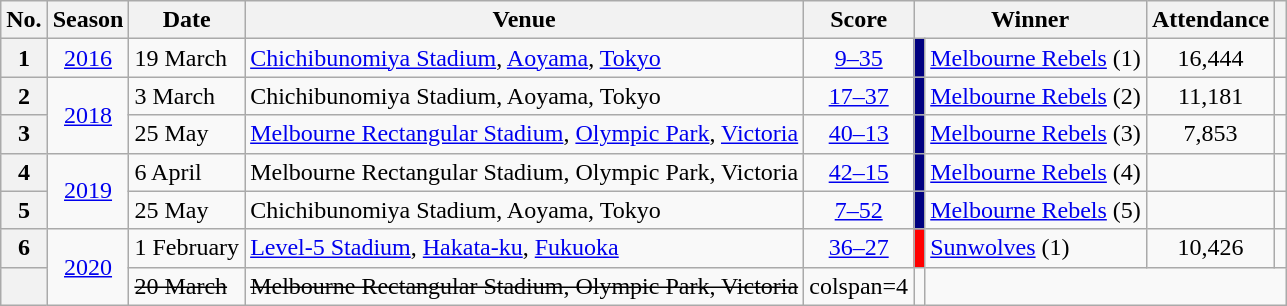<table class="wikitable">
<tr>
<th>No.</th>
<th>Season</th>
<th>Date</th>
<th>Venue</th>
<th>Score</th>
<th colspan=2>Winner</th>
<th>Attendance</th>
<th></th>
</tr>
<tr>
<th>1</th>
<td align=center><a href='#'>2016</a></td>
<td>19 March</td>
<td><a href='#'>Chichibunomiya Stadium</a>, <a href='#'>Aoyama</a>, <a href='#'>Tokyo</a></td>
<td align=center><a href='#'>9–35</a></td>
<td bgcolor=#000080></td>
<td> <a href='#'>Melbourne Rebels</a> (1)</td>
<td align=center>16,444</td>
<td align=center></td>
</tr>
<tr>
<th>2</th>
<td rowspan=2 align=center><a href='#'>2018</a></td>
<td>3 March</td>
<td>Chichibunomiya Stadium, Aoyama, Tokyo</td>
<td align=center><a href='#'>17–37</a></td>
<td bgcolor=#000080></td>
<td> <a href='#'>Melbourne Rebels</a> (2)</td>
<td align=center>11,181</td>
<td align=center></td>
</tr>
<tr>
<th>3</th>
<td>25 May</td>
<td><a href='#'>Melbourne Rectangular Stadium</a>, <a href='#'>Olympic Park</a>, <a href='#'>Victoria</a></td>
<td align=center><a href='#'>40–13</a></td>
<td bgcolor=#000080></td>
<td> <a href='#'>Melbourne Rebels</a> (3)</td>
<td align=center>7,853</td>
<td align=center></td>
</tr>
<tr>
<th>4</th>
<td rowspan=2 align=center><a href='#'>2019</a></td>
<td>6 April</td>
<td>Melbourne Rectangular Stadium, Olympic Park, Victoria</td>
<td align=center><a href='#'>42–15</a></td>
<td bgcolor=#000080></td>
<td> <a href='#'>Melbourne Rebels</a> (4)</td>
<td></td>
<td align=center></td>
</tr>
<tr>
<th>5</th>
<td>25 May</td>
<td>Chichibunomiya Stadium, Aoyama, Tokyo</td>
<td align=center><a href='#'>7–52</a></td>
<td bgcolor=#000080></td>
<td> <a href='#'>Melbourne Rebels</a> (5)</td>
<td></td>
<td align=center></td>
</tr>
<tr>
<th>6</th>
<td rowspan=2 align=center><a href='#'>2020</a></td>
<td>1 February</td>
<td><a href='#'>Level-5 Stadium</a>, <a href='#'>Hakata-ku</a>, <a href='#'>Fukuoka</a></td>
<td align=center><a href='#'>36–27</a></td>
<td bgcolor=#FF0000></td>
<td> <a href='#'>Sunwolves</a> (1)</td>
<td align=center>10,426</td>
<td align=center></td>
</tr>
<tr>
<th></th>
<td><s>20 March</s></td>
<td><s>Melbourne Rectangular Stadium, Olympic Park, Victoria</s></td>
<td>colspan=4 </td>
<td align=center></td>
</tr>
</table>
